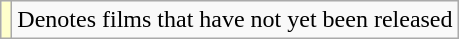<table class="wikitable">
<tr>
<td style="background:#FFFFCC;"></td>
<td>Denotes films that have not yet been released</td>
</tr>
</table>
